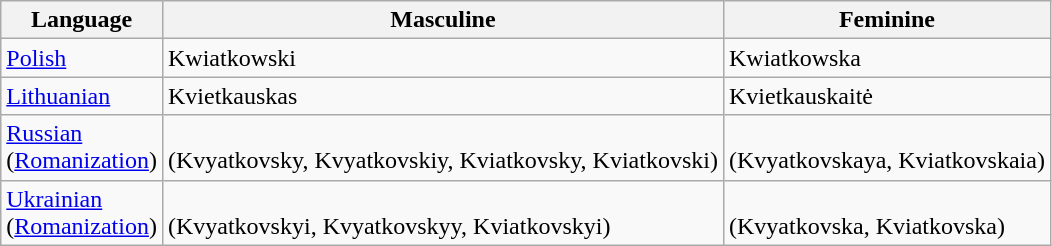<table class="wikitable">
<tr>
<th>Language</th>
<th>Masculine</th>
<th>Feminine</th>
</tr>
<tr>
<td><a href='#'>Polish</a></td>
<td>Kwiatkowski</td>
<td>Kwiatkowska</td>
</tr>
<tr>
<td><a href='#'>Lithuanian</a></td>
<td>Kvietkauskas</td>
<td>Kvietkauskaitė</td>
</tr>
<tr>
<td><a href='#'>Russian</a> <br>(<a href='#'>Romanization</a>)</td>
<td><br> (Kvyatkovsky, Kvyatkovskiy, Kviatkovsky, Kviatkovski)</td>
<td><br> (Kvyatkovskaya, Kviatkovskaia)</td>
</tr>
<tr>
<td><a href='#'>Ukrainian</a> <br>(<a href='#'>Romanization</a>)</td>
<td><br> (Kvyatkovskyi, Kvyatkovskyy, Kviatkovskyi)</td>
<td><br> (Kvyatkovska, Kviatkovska)</td>
</tr>
</table>
